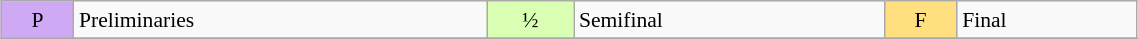<table class="wikitable" style="margin:0.5em auto; font-size:90%; line-height:1.25em;" width=60%;>
<tr>
<td style="background-color:#D0A9F5;text-align:center;">P</td>
<td>Preliminaries</td>
<td style="background-color:#D9FFB2;text-align:center;">½</td>
<td>Semifinal</td>
<td style="background-color:#FFDF80;text-align:center;">F</td>
<td>Final</td>
</tr>
<tr>
</tr>
</table>
